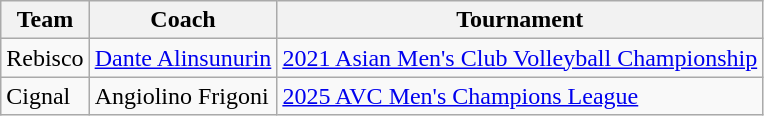<table class="wikitable">
<tr>
<th>Team</th>
<th>Coach</th>
<th>Tournament</th>
</tr>
<tr>
<td>Rebisco</td>
<td> <a href='#'>Dante Alinsunurin</a></td>
<td><a href='#'>2021 Asian Men's Club Volleyball Championship</a></td>
</tr>
<tr>
<td>Cignal</td>
<td> Angiolino Frigoni</td>
<td><a href='#'>2025 AVC Men's Champions League</a></td>
</tr>
</table>
